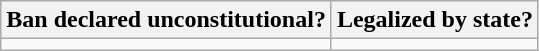<table class="wikitable">
<tr>
<th>Ban declared unconstitutional?</th>
<th>Legalized by state?</th>
</tr>
<tr>
<td></td>
<td></td>
</tr>
</table>
